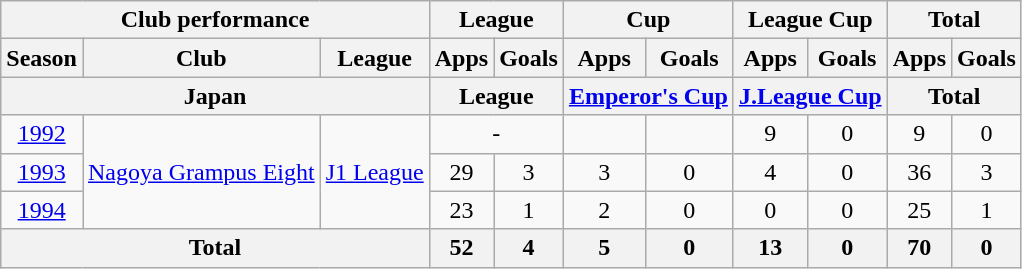<table class="wikitable" style="text-align:center;">
<tr>
<th colspan=3>Club performance</th>
<th colspan=2>League</th>
<th colspan=2>Cup</th>
<th colspan=2>League Cup</th>
<th colspan=2>Total</th>
</tr>
<tr>
<th>Season</th>
<th>Club</th>
<th>League</th>
<th>Apps</th>
<th>Goals</th>
<th>Apps</th>
<th>Goals</th>
<th>Apps</th>
<th>Goals</th>
<th>Apps</th>
<th>Goals</th>
</tr>
<tr>
<th colspan=3>Japan</th>
<th colspan=2>League</th>
<th colspan=2><a href='#'>Emperor's Cup</a></th>
<th colspan=2><a href='#'>J.League Cup</a></th>
<th colspan=2>Total</th>
</tr>
<tr>
<td><a href='#'>1992</a></td>
<td rowspan="3"><a href='#'>Nagoya Grampus Eight</a></td>
<td rowspan="3"><a href='#'>J1 League</a></td>
<td colspan="2">-</td>
<td></td>
<td></td>
<td>9</td>
<td>0</td>
<td>9</td>
<td>0</td>
</tr>
<tr>
<td><a href='#'>1993</a></td>
<td>29</td>
<td>3</td>
<td>3</td>
<td>0</td>
<td>4</td>
<td>0</td>
<td>36</td>
<td>3</td>
</tr>
<tr>
<td><a href='#'>1994</a></td>
<td>23</td>
<td>1</td>
<td>2</td>
<td>0</td>
<td>0</td>
<td>0</td>
<td>25</td>
<td>1</td>
</tr>
<tr>
<th colspan=3>Total</th>
<th>52</th>
<th>4</th>
<th>5</th>
<th>0</th>
<th>13</th>
<th>0</th>
<th>70</th>
<th>0</th>
</tr>
</table>
